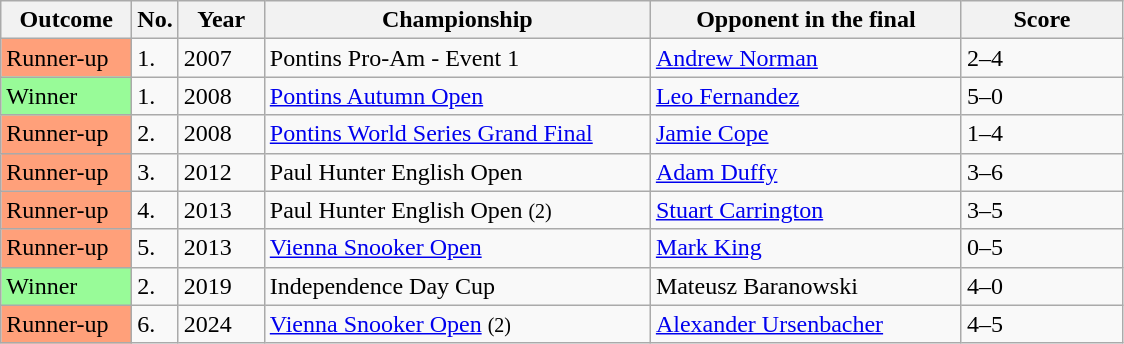<table class="sortable wikitable">
<tr>
<th width="80">Outcome</th>
<th width="20">No.</th>
<th width="50">Year</th>
<th width="250">Championship</th>
<th width="200">Opponent in the final</th>
<th width="100">Score</th>
</tr>
<tr>
<td style="background:#ffa07a;">Runner-up</td>
<td>1.</td>
<td>2007</td>
<td>Pontins Pro-Am - Event 1</td>
<td> <a href='#'>Andrew Norman</a></td>
<td>2–4</td>
</tr>
<tr>
<td style="background:#98FB98">Winner</td>
<td>1.</td>
<td>2008</td>
<td><a href='#'>Pontins Autumn Open</a></td>
<td> <a href='#'>Leo Fernandez</a></td>
<td>5–0</td>
</tr>
<tr>
<td style="background:#ffa07a;">Runner-up</td>
<td>2.</td>
<td>2008</td>
<td><a href='#'>Pontins World Series Grand Final</a></td>
<td> <a href='#'>Jamie Cope</a></td>
<td>1–4</td>
</tr>
<tr>
<td style="background:#ffa07a;">Runner-up</td>
<td>3.</td>
<td>2012</td>
<td>Paul Hunter English Open</td>
<td> <a href='#'>Adam Duffy</a></td>
<td>3–6</td>
</tr>
<tr>
<td style="background:#ffa07a;">Runner-up</td>
<td>4.</td>
<td>2013</td>
<td>Paul Hunter English Open <small>(2)</small></td>
<td> <a href='#'>Stuart Carrington</a></td>
<td>3–5</td>
</tr>
<tr>
<td style="background:#ffa07a;">Runner-up</td>
<td>5.</td>
<td>2013</td>
<td><a href='#'>Vienna Snooker Open</a></td>
<td> <a href='#'>Mark King</a></td>
<td>0–5</td>
</tr>
<tr>
<td style="background:#98FB98">Winner</td>
<td>2.</td>
<td>2019</td>
<td>Independence Day Cup</td>
<td> Mateusz Baranowski</td>
<td>4–0</td>
</tr>
<tr>
<td style="background:#ffa07a;">Runner-up</td>
<td>6.</td>
<td>2024</td>
<td><a href='#'>Vienna Snooker Open</a> <small>(2)</small></td>
<td> <a href='#'>Alexander Ursenbacher</a></td>
<td>4–5</td>
</tr>
</table>
